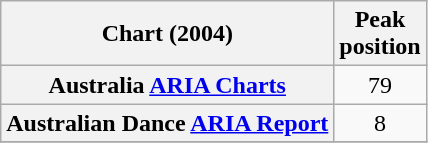<table class="wikitable sortable plainrowheaders">
<tr>
<th scope="col">Chart (2004)</th>
<th scope="col">Peak<br>position</th>
</tr>
<tr>
<th scope="row">Australia <a href='#'>ARIA Charts</a></th>
<td style="text-align:center;">79</td>
</tr>
<tr>
<th scope="row">Australian Dance <a href='#'>ARIA Report</a></th>
<td style="text-align:center;">8</td>
</tr>
<tr>
</tr>
</table>
